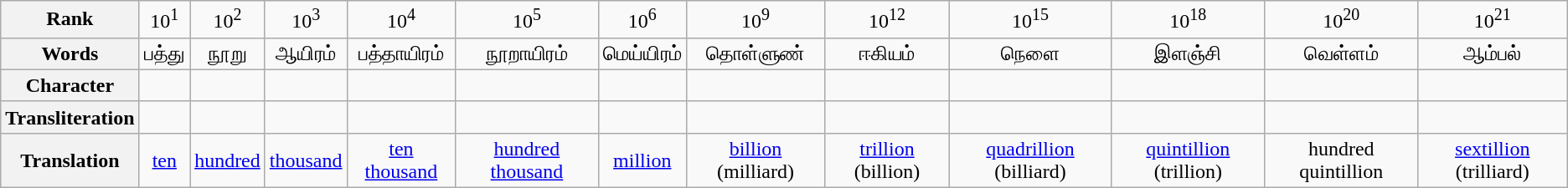<table class="wikitable" style="text-align:center;">
<tr>
<th>Rank</th>
<td>10<sup>1</sup></td>
<td>10<sup>2</sup></td>
<td>10<sup>3</sup></td>
<td>10<sup>4</sup></td>
<td>10<sup>5</sup></td>
<td>10<sup>6</sup></td>
<td>10<sup>9</sup></td>
<td>10<sup>12</sup></td>
<td>10<sup>15</sup></td>
<td>10<sup>18</sup></td>
<td>10<sup>20</sup></td>
<td>10<sup>21</sup></td>
</tr>
<tr>
<th>Words</th>
<td>பத்து</td>
<td>நூறு</td>
<td>ஆயிரம்</td>
<td>பத்தாயிரம்</td>
<td>நூறாயிரம்</td>
<td>மெய்யிரம்</td>
<td>தொள்ளுண்</td>
<td>ஈகியம்</td>
<td>நெளை</td>
<td>இளஞ்சி</td>
<td>வெள்ளம்</td>
<td>ஆம்பல்</td>
</tr>
<tr>
<th>Character</th>
<td></td>
<td></td>
<td></td>
<td></td>
<td></td>
<td></td>
<td></td>
<td></td>
<td></td>
<td></td>
<td></td>
<td></td>
</tr>
<tr>
<th>Transliteration</th>
<td></td>
<td></td>
<td></td>
<td></td>
<td></td>
<td></td>
<td></td>
<td></td>
<td></td>
<td></td>
<td></td>
<td></td>
</tr>
<tr>
<th>Translation</th>
<td><a href='#'>ten</a></td>
<td><a href='#'>hundred</a></td>
<td><a href='#'>thousand</a></td>
<td><a href='#'>ten thousand</a></td>
<td><a href='#'>hundred thousand</a></td>
<td><a href='#'>million</a></td>
<td><a href='#'>billion</a> (milliard)</td>
<td><a href='#'>trillion</a> (billion)</td>
<td><a href='#'>quadrillion</a> (billiard)</td>
<td><a href='#'>quintillion</a> (trillion)</td>
<td>hundred quintillion</td>
<td><a href='#'>sextillion</a> (trilliard)</td>
</tr>
</table>
